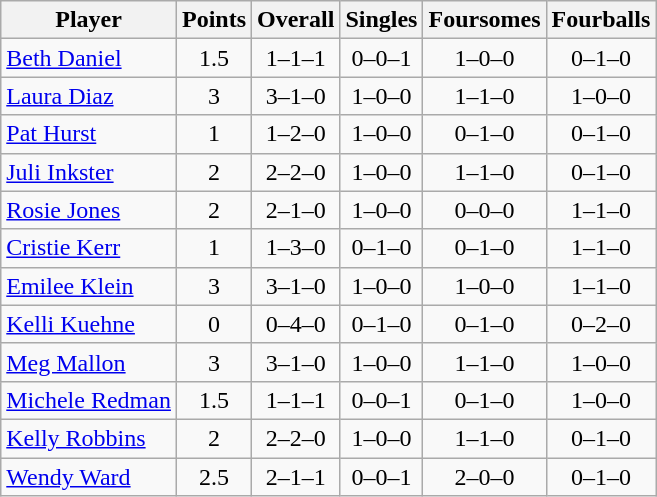<table class="wikitable sortable" style="text-align:center">
<tr>
<th>Player</th>
<th>Points</th>
<th>Overall</th>
<th>Singles</th>
<th>Foursomes</th>
<th>Fourballs</th>
</tr>
<tr>
<td align=left><a href='#'>Beth Daniel</a></td>
<td>1.5</td>
<td>1–1–1</td>
<td>0–0–1</td>
<td>1–0–0</td>
<td>0–1–0</td>
</tr>
<tr>
<td align=left><a href='#'>Laura Diaz</a></td>
<td>3</td>
<td>3–1–0</td>
<td>1–0–0</td>
<td>1–1–0</td>
<td>1–0–0</td>
</tr>
<tr>
<td align=left><a href='#'>Pat Hurst</a></td>
<td>1</td>
<td>1–2–0</td>
<td>1–0–0</td>
<td>0–1–0</td>
<td>0–1–0</td>
</tr>
<tr>
<td align=left><a href='#'>Juli Inkster</a></td>
<td>2</td>
<td>2–2–0</td>
<td>1–0–0</td>
<td>1–1–0</td>
<td>0–1–0</td>
</tr>
<tr>
<td align=left><a href='#'>Rosie Jones</a></td>
<td>2</td>
<td>2–1–0</td>
<td>1–0–0</td>
<td>0–0–0</td>
<td>1–1–0</td>
</tr>
<tr>
<td align=left><a href='#'>Cristie Kerr</a></td>
<td>1</td>
<td>1–3–0</td>
<td>0–1–0</td>
<td>0–1–0</td>
<td>1–1–0</td>
</tr>
<tr>
<td align=left><a href='#'>Emilee Klein</a></td>
<td>3</td>
<td>3–1–0</td>
<td>1–0–0</td>
<td>1–0–0</td>
<td>1–1–0</td>
</tr>
<tr>
<td align=left><a href='#'>Kelli Kuehne</a></td>
<td>0</td>
<td>0–4–0</td>
<td>0–1–0</td>
<td>0–1–0</td>
<td>0–2–0</td>
</tr>
<tr>
<td align=left><a href='#'>Meg Mallon</a></td>
<td>3</td>
<td>3–1–0</td>
<td>1–0–0</td>
<td>1–1–0</td>
<td>1–0–0</td>
</tr>
<tr>
<td align=left><a href='#'>Michele Redman</a></td>
<td>1.5</td>
<td>1–1–1</td>
<td>0–0–1</td>
<td>0–1–0</td>
<td>1–0–0</td>
</tr>
<tr>
<td align=left><a href='#'>Kelly Robbins</a></td>
<td>2</td>
<td>2–2–0</td>
<td>1–0–0</td>
<td>1–1–0</td>
<td>0–1–0</td>
</tr>
<tr>
<td align=left><a href='#'>Wendy Ward</a></td>
<td>2.5</td>
<td>2–1–1</td>
<td>0–0–1</td>
<td>2–0–0</td>
<td>0–1–0</td>
</tr>
</table>
